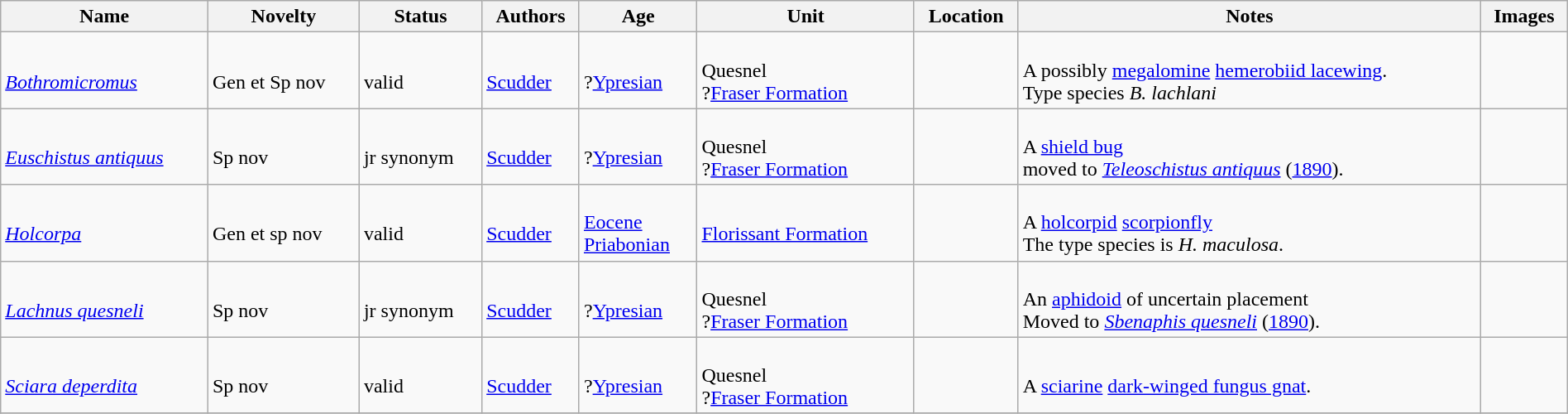<table class="wikitable sortable" align="center" width="100%">
<tr>
<th>Name</th>
<th>Novelty</th>
<th>Status</th>
<th>Authors</th>
<th>Age</th>
<th>Unit</th>
<th>Location</th>
<th>Notes</th>
<th>Images</th>
</tr>
<tr>
<td><br><em><a href='#'>Bothromicromus</a></em></td>
<td><br>Gen et Sp nov</td>
<td><br>valid</td>
<td><br><a href='#'>Scudder</a></td>
<td><br>?<a href='#'>Ypresian</a></td>
<td><br>Quesnel<br>?<a href='#'>Fraser Formation</a></td>
<td><br><br></td>
<td><br>A possibly <a href='#'>megalomine</a> <a href='#'>hemerobiid lacewing</a>.<br>Type species <em>B. lachlani</em></td>
<td><br></td>
</tr>
<tr>
<td><br><em><a href='#'>Euschistus antiquus</a></em></td>
<td><br>Sp nov</td>
<td><br>jr synonym</td>
<td><br><a href='#'>Scudder</a></td>
<td><br>?<a href='#'>Ypresian</a></td>
<td><br>Quesnel<br>?<a href='#'>Fraser Formation</a></td>
<td><br><br></td>
<td><br>A <a href='#'>shield bug</a><br>moved to <em><a href='#'>Teleoschistus antiquus</a></em> (<a href='#'>1890</a>).</td>
<td><br></td>
</tr>
<tr>
<td><br><em><a href='#'>Holcorpa</a></em></td>
<td><br>Gen et sp nov</td>
<td><br>valid</td>
<td><br><a href='#'>Scudder</a></td>
<td><br><a href='#'>Eocene</a><br><a href='#'>Priabonian</a></td>
<td><br><a href='#'>Florissant Formation</a></td>
<td><br><br></td>
<td><br>A <a href='#'>holcorpid</a> <a href='#'>scorpionfly</a><br> The type species is <em>H. maculosa</em>.</td>
<td><br></td>
</tr>
<tr>
<td><br><em><a href='#'>Lachnus quesneli</a></em></td>
<td><br>Sp nov</td>
<td><br>jr synonym</td>
<td><br><a href='#'>Scudder</a></td>
<td><br>?<a href='#'>Ypresian</a></td>
<td><br>Quesnel<br>?<a href='#'>Fraser Formation</a></td>
<td><br><br></td>
<td><br>An <a href='#'>aphidoid</a> of uncertain placement<br> Moved to <em><a href='#'>Sbenaphis quesneli</a></em> (<a href='#'>1890</a>).</td>
<td><br></td>
</tr>
<tr>
<td><br><em><a href='#'>Sciara deperdita</a></em></td>
<td><br>Sp nov</td>
<td><br>valid</td>
<td><br><a href='#'>Scudder</a></td>
<td><br>?<a href='#'>Ypresian</a></td>
<td><br>Quesnel<br>?<a href='#'>Fraser Formation</a></td>
<td><br><br></td>
<td><br>A <a href='#'>sciarine</a> <a href='#'>dark-winged fungus gnat</a>.</td>
<td><br></td>
</tr>
<tr>
</tr>
</table>
